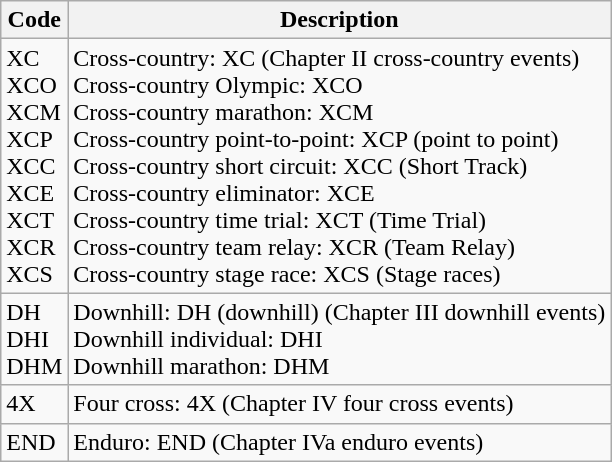<table class="wikitable">
<tr>
<th>Code</th>
<th>Description</th>
</tr>
<tr>
<td>XC<br>XCO<br>XCM<br>XCP<br>XCC<br>XCE<br>XCT<br>XCR<br>XCS</td>
<td>Cross-country: XC (Chapter II cross-country events)<br>Cross-country Olympic: XCO<br>Cross-country marathon: XCM<br>Cross-country point-to-point: XCP (point to point)<br>Cross-country short circuit: XCC (Short Track)<br>Cross-country eliminator: XCE<br>Cross-country time trial: XCT (Time Trial)<br>Cross-country team relay: XCR (Team Relay)<br>Cross-country stage race: XCS (Stage races)</td>
</tr>
<tr>
<td>DH<br>DHI<br>DHM</td>
<td>Downhill: DH (downhill) (Chapter III downhill events)<br>Downhill individual: DHI<br>Downhill marathon: DHM</td>
</tr>
<tr>
<td>4X</td>
<td>Four cross: 4X (Chapter IV four cross events)</td>
</tr>
<tr>
<td>END</td>
<td>Enduro: END (Chapter IVa enduro events)</td>
</tr>
</table>
